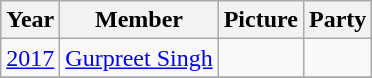<table class="wikitable sortable">
<tr>
<th>Year</th>
<th>Member</th>
<th>Picture</th>
<th colspan="2">Party</th>
</tr>
<tr>
<td><a href='#'>2017</a></td>
<td><a href='#'>Gurpreet Singh</a></td>
<td></td>
<td></td>
</tr>
<tr>
</tr>
</table>
